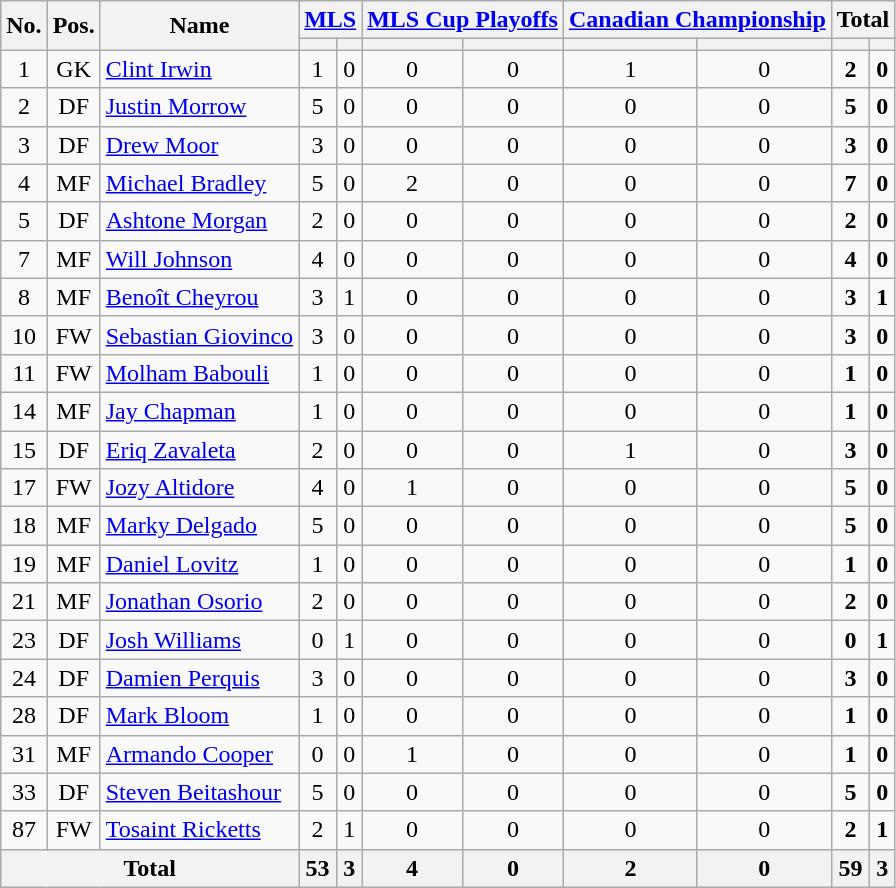<table class="wikitable sortable" style="text-align: center;">
<tr>
<th rowspan="2">No.</th>
<th rowspan="2">Pos.</th>
<th rowspan="2">Name</th>
<th colspan="2"><a href='#'>MLS</a></th>
<th colspan="2"><a href='#'>MLS Cup Playoffs</a></th>
<th colspan="2"><a href='#'>Canadian Championship</a></th>
<th colspan="2"><strong>Total</strong></th>
</tr>
<tr>
<th></th>
<th></th>
<th></th>
<th></th>
<th></th>
<th></th>
<th></th>
<th></th>
</tr>
<tr>
<td>1</td>
<td>GK</td>
<td align=left> <a href='#'>Clint Irwin</a></td>
<td>1</td>
<td>0</td>
<td>0</td>
<td>0</td>
<td>1</td>
<td>0</td>
<td><strong>2</strong></td>
<td><strong>0</strong></td>
</tr>
<tr>
<td>2</td>
<td>DF</td>
<td align=left> <a href='#'>Justin Morrow</a></td>
<td>5</td>
<td>0</td>
<td>0</td>
<td>0</td>
<td>0</td>
<td>0</td>
<td><strong>5</strong></td>
<td><strong>0</strong></td>
</tr>
<tr>
<td>3</td>
<td>DF</td>
<td align=left> <a href='#'>Drew Moor</a></td>
<td>3</td>
<td>0</td>
<td>0</td>
<td>0</td>
<td>0</td>
<td>0</td>
<td><strong>3</strong></td>
<td><strong>0</strong></td>
</tr>
<tr>
<td>4</td>
<td>MF</td>
<td align=left> <a href='#'>Michael Bradley</a></td>
<td>5</td>
<td>0</td>
<td>2</td>
<td>0</td>
<td>0</td>
<td>0</td>
<td><strong>7</strong></td>
<td><strong>0</strong></td>
</tr>
<tr>
<td>5</td>
<td>DF</td>
<td align=left> <a href='#'>Ashtone Morgan</a></td>
<td>2</td>
<td>0</td>
<td>0</td>
<td>0</td>
<td>0</td>
<td>0</td>
<td><strong>2</strong></td>
<td><strong>0</strong></td>
</tr>
<tr>
<td>7</td>
<td>MF</td>
<td align=left> <a href='#'>Will Johnson</a></td>
<td>4</td>
<td>0</td>
<td>0</td>
<td>0</td>
<td>0</td>
<td>0</td>
<td><strong>4</strong></td>
<td><strong>0</strong></td>
</tr>
<tr>
<td>8</td>
<td>MF</td>
<td align=left> <a href='#'>Benoît Cheyrou</a></td>
<td>3</td>
<td>1</td>
<td>0</td>
<td>0</td>
<td>0</td>
<td>0</td>
<td><strong>3</strong></td>
<td><strong>1</strong></td>
</tr>
<tr>
<td>10</td>
<td>FW</td>
<td align=left> <a href='#'>Sebastian Giovinco</a></td>
<td>3</td>
<td>0</td>
<td>0</td>
<td>0</td>
<td>0</td>
<td>0</td>
<td><strong>3</strong></td>
<td><strong>0</strong></td>
</tr>
<tr>
<td>11</td>
<td>FW</td>
<td align=left> <a href='#'>Molham Babouli</a></td>
<td>1</td>
<td>0</td>
<td>0</td>
<td>0</td>
<td>0</td>
<td>0</td>
<td><strong>1</strong></td>
<td><strong>0</strong></td>
</tr>
<tr>
<td>14</td>
<td>MF</td>
<td align=left> <a href='#'>Jay Chapman</a></td>
<td>1</td>
<td>0</td>
<td>0</td>
<td>0</td>
<td>0</td>
<td>0</td>
<td><strong>1</strong></td>
<td><strong>0</strong></td>
</tr>
<tr>
<td>15</td>
<td>DF</td>
<td align=left> <a href='#'>Eriq Zavaleta</a></td>
<td>2</td>
<td>0</td>
<td>0</td>
<td>0</td>
<td>1</td>
<td>0</td>
<td><strong>3</strong></td>
<td><strong>0</strong></td>
</tr>
<tr>
<td>17</td>
<td>FW</td>
<td align=left> <a href='#'>Jozy Altidore</a></td>
<td>4</td>
<td>0</td>
<td>1</td>
<td>0</td>
<td>0</td>
<td>0</td>
<td><strong>5</strong></td>
<td><strong>0</strong></td>
</tr>
<tr>
<td>18</td>
<td>MF</td>
<td align=left> <a href='#'>Marky Delgado</a></td>
<td>5</td>
<td>0</td>
<td>0</td>
<td>0</td>
<td>0</td>
<td>0</td>
<td><strong>5</strong></td>
<td><strong>0</strong></td>
</tr>
<tr>
<td>19</td>
<td>MF</td>
<td align=left> <a href='#'>Daniel Lovitz</a></td>
<td>1</td>
<td>0</td>
<td>0</td>
<td>0</td>
<td>0</td>
<td>0</td>
<td><strong>1</strong></td>
<td><strong>0</strong></td>
</tr>
<tr>
<td>21</td>
<td>MF</td>
<td align=left> <a href='#'>Jonathan Osorio</a></td>
<td>2</td>
<td>0</td>
<td>0</td>
<td>0</td>
<td>0</td>
<td>0</td>
<td><strong>2</strong></td>
<td><strong>0</strong></td>
</tr>
<tr>
<td>23</td>
<td>DF</td>
<td align=left> <a href='#'>Josh Williams</a></td>
<td>0</td>
<td>1</td>
<td>0</td>
<td>0</td>
<td>0</td>
<td>0</td>
<td><strong>0</strong></td>
<td><strong>1</strong></td>
</tr>
<tr>
<td>24</td>
<td>DF</td>
<td align=left> <a href='#'>Damien Perquis</a></td>
<td>3</td>
<td>0</td>
<td>0</td>
<td>0</td>
<td>0</td>
<td>0</td>
<td><strong>3</strong></td>
<td><strong>0</strong></td>
</tr>
<tr>
<td>28</td>
<td>DF</td>
<td align=left> <a href='#'>Mark Bloom</a></td>
<td>1</td>
<td>0</td>
<td>0</td>
<td>0</td>
<td>0</td>
<td>0</td>
<td><strong>1</strong></td>
<td><strong>0</strong></td>
</tr>
<tr>
<td>31</td>
<td>MF</td>
<td align=left> <a href='#'>Armando Cooper</a></td>
<td>0</td>
<td>0</td>
<td>1</td>
<td>0</td>
<td>0</td>
<td>0</td>
<td><strong>1</strong></td>
<td><strong>0</strong></td>
</tr>
<tr>
<td>33</td>
<td>DF</td>
<td align=left> <a href='#'>Steven Beitashour</a></td>
<td>5</td>
<td>0</td>
<td>0</td>
<td>0</td>
<td>0</td>
<td>0</td>
<td><strong>5</strong></td>
<td><strong>0</strong></td>
</tr>
<tr>
<td>87</td>
<td>FW</td>
<td align=left> <a href='#'>Tosaint Ricketts</a></td>
<td>2</td>
<td>1</td>
<td>0</td>
<td>0</td>
<td>0</td>
<td>0</td>
<td><strong>2</strong></td>
<td><strong>1</strong></td>
</tr>
<tr>
<th colspan=3>Total</th>
<th>53</th>
<th>3</th>
<th>4</th>
<th>0</th>
<th>2</th>
<th>0</th>
<th>59</th>
<th>3</th>
</tr>
</table>
